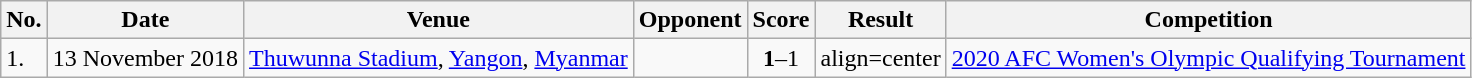<table class="wikitable">
<tr>
<th>No.</th>
<th>Date</th>
<th>Venue</th>
<th>Opponent</th>
<th>Score</th>
<th>Result</th>
<th>Competition</th>
</tr>
<tr>
<td>1.</td>
<td>13 November 2018</td>
<td><a href='#'>Thuwunna Stadium</a>, <a href='#'>Yangon</a>, <a href='#'>Myanmar</a></td>
<td></td>
<td align=center><strong>1</strong>–1</td>
<td>align=center </td>
<td><a href='#'>2020 AFC Women's Olympic Qualifying Tournament</a></td>
</tr>
</table>
